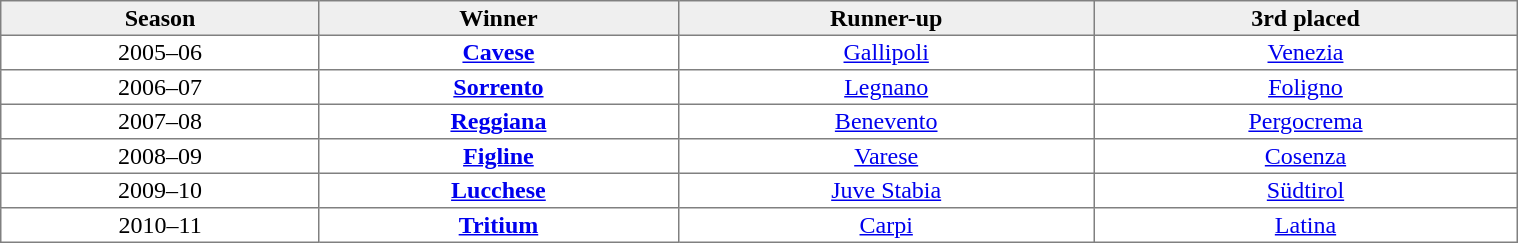<table class="toccolours" border="1" cellpadding="2" style="border-collapse: collapse; text-align: center; width: 80%; margin: 0 auto;">
<tr style="background: #efefef;">
<th>Season</th>
<th>Winner</th>
<th>Runner-up</th>
<th>3rd placed</th>
</tr>
<tr>
<td>2005–06</td>
<td><strong><a href='#'>Cavese</a></strong></td>
<td><a href='#'>Gallipoli</a></td>
<td><a href='#'>Venezia</a></td>
</tr>
<tr>
<td>2006–07</td>
<td><strong><a href='#'>Sorrento</a></strong></td>
<td><a href='#'>Legnano</a></td>
<td><a href='#'>Foligno</a></td>
</tr>
<tr>
<td>2007–08</td>
<td><strong><a href='#'>Reggiana</a></strong></td>
<td><a href='#'>Benevento</a></td>
<td><a href='#'>Pergocrema</a></td>
</tr>
<tr>
<td>2008–09</td>
<td><strong><a href='#'>Figline</a></strong></td>
<td><a href='#'>Varese</a></td>
<td><a href='#'>Cosenza</a></td>
</tr>
<tr>
<td>2009–10</td>
<td><strong><a href='#'>Lucchese</a></strong></td>
<td><a href='#'>Juve Stabia</a></td>
<td><a href='#'>Südtirol</a></td>
</tr>
<tr>
<td>2010–11</td>
<td><strong><a href='#'>Tritium</a></strong></td>
<td><a href='#'>Carpi</a></td>
<td><a href='#'>Latina</a></td>
</tr>
</table>
